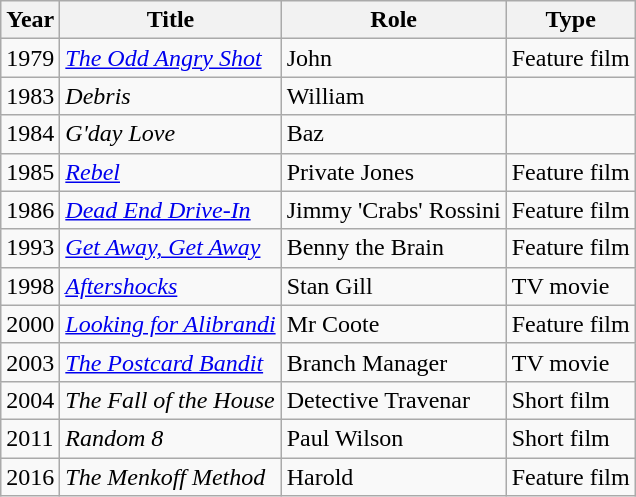<table class=wikitable>
<tr>
<th>Year</th>
<th>Title</th>
<th>Role</th>
<th>Type</th>
</tr>
<tr>
<td>1979</td>
<td><em><a href='#'>The Odd Angry Shot</a></em></td>
<td>John</td>
<td>Feature film</td>
</tr>
<tr>
<td>1983</td>
<td><em>Debris</em></td>
<td>William</td>
<td></td>
</tr>
<tr>
<td>1984</td>
<td><em>G'day Love</em></td>
<td>Baz</td>
<td></td>
</tr>
<tr>
<td>1985</td>
<td><em><a href='#'>Rebel</a></em></td>
<td>Private Jones</td>
<td>Feature film</td>
</tr>
<tr>
<td>1986</td>
<td><em><a href='#'>Dead End Drive-In</a></em></td>
<td>Jimmy 'Crabs' Rossini</td>
<td>Feature film</td>
</tr>
<tr>
<td>1993</td>
<td><em><a href='#'>Get Away, Get Away</a></em></td>
<td>Benny the Brain</td>
<td>Feature film</td>
</tr>
<tr>
<td>1998</td>
<td><em><a href='#'>Aftershocks</a></em></td>
<td>Stan Gill</td>
<td>TV movie</td>
</tr>
<tr>
<td>2000</td>
<td><em><a href='#'>Looking for Alibrandi</a></em></td>
<td>Mr Coote</td>
<td>Feature film</td>
</tr>
<tr>
<td>2003</td>
<td><em><a href='#'>The Postcard Bandit</a></em></td>
<td>Branch Manager</td>
<td>TV movie</td>
</tr>
<tr>
<td>2004</td>
<td><em>The Fall of the House</em></td>
<td>Detective Travenar</td>
<td>Short film</td>
</tr>
<tr>
<td>2011</td>
<td><em>Random 8</em></td>
<td>Paul Wilson</td>
<td>Short film</td>
</tr>
<tr>
<td>2016</td>
<td><em>The Menkoff Method</em></td>
<td>Harold</td>
<td>Feature film</td>
</tr>
</table>
